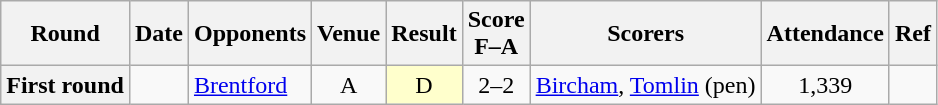<table class="wikitable plainrowheaders sortable" style="text-align:center">
<tr>
<th scope="col">Round</th>
<th scope="col">Date</th>
<th scope="col">Opponents</th>
<th scope="col">Venue</th>
<th scope="col">Result</th>
<th scope="col">Score<br>F–A</th>
<th scope="col" class="unsortable">Scorers</th>
<th scope="col">Attendance</th>
<th scope="col" class="unsortable">Ref</th>
</tr>
<tr>
<th scope="row">First round</th>
<td align="left"></td>
<td align="left"><a href='#'>Brentford</a></td>
<td>A</td>
<td style="background-color:#FFFFCC">D</td>
<td>2–2</td>
<td align="left"><a href='#'>Bircham</a>, <a href='#'>Tomlin</a> (pen)</td>
<td>1,339</td>
<td></td>
</tr>
</table>
